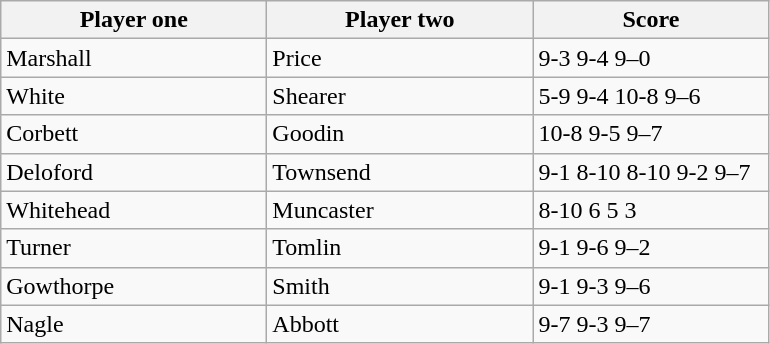<table class="wikitable">
<tr>
<th width=170>Player one</th>
<th width=170>Player two</th>
<th width=150>Score</th>
</tr>
<tr>
<td> Marshall</td>
<td> Price</td>
<td>9-3 9-4 9–0</td>
</tr>
<tr>
<td> White</td>
<td> Shearer</td>
<td>5-9 9-4 10-8 9–6</td>
</tr>
<tr>
<td> Corbett</td>
<td> Goodin</td>
<td>10-8 9-5 9–7</td>
</tr>
<tr>
<td> Deloford</td>
<td> Townsend</td>
<td>9-1 8-10 8-10 9-2 9–7</td>
</tr>
<tr>
<td> Whitehead</td>
<td> Muncaster</td>
<td>8-10 6 5 3</td>
</tr>
<tr>
<td> Turner</td>
<td> Tomlin</td>
<td>9-1 9-6 9–2</td>
</tr>
<tr>
<td> Gowthorpe</td>
<td> Smith</td>
<td>9-1 9-3 9–6</td>
</tr>
<tr>
<td> Nagle</td>
<td> Abbott</td>
<td>9-7 9-3 9–7</td>
</tr>
</table>
